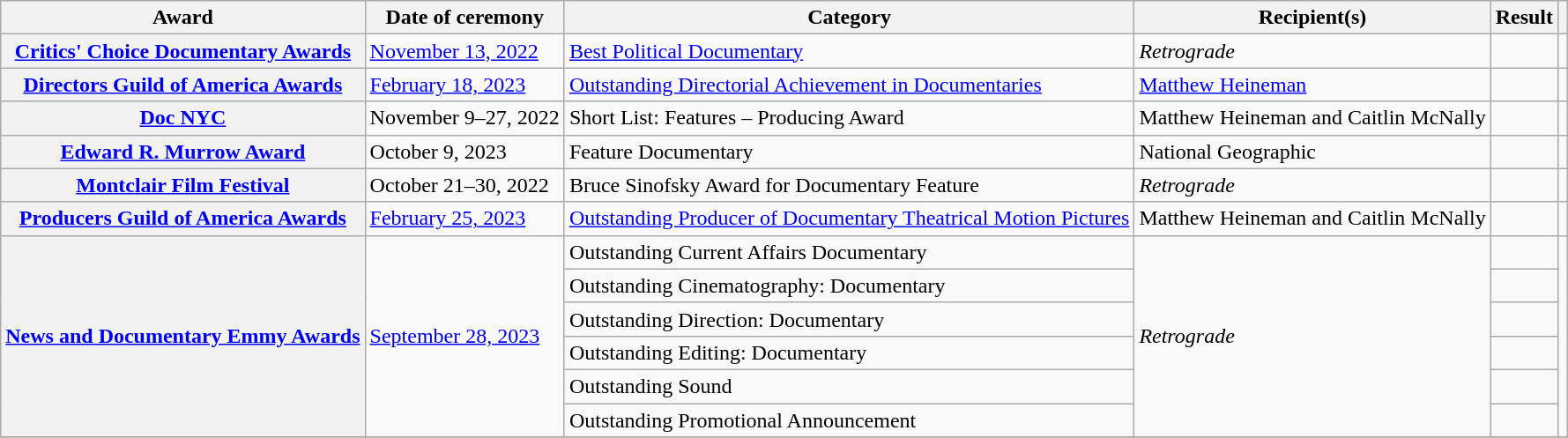<table class="wikitable sortable plainrowheaders">
<tr>
<th scope="col">Award</th>
<th scope="col">Date of ceremony</th>
<th scope="col">Category</th>
<th scope="col">Recipient(s)</th>
<th scope="col">Result</th>
<th scope="col" class="unsortable"></th>
</tr>
<tr>
<th scope="row"><a href='#'>Critics' Choice Documentary Awards</a></th>
<td><a href='#'>November 13, 2022</a></td>
<td><a href='#'>Best Political Documentary</a></td>
<td><em>Retrograde</em></td>
<td></td>
<td style="text-align:center;"></td>
</tr>
<tr>
<th scope="row"><a href='#'>Directors Guild of America Awards</a></th>
<td><a href='#'>February 18, 2023</a></td>
<td><a href='#'>Outstanding Directorial Achievement in Documentaries</a></td>
<td><a href='#'>Matthew Heineman</a></td>
<td></td>
<td style="text-align:center;"></td>
</tr>
<tr>
<th scope="row"><a href='#'>Doc NYC</a></th>
<td>November 9–27, 2022</td>
<td>Short List: Features – Producing Award</td>
<td>Matthew Heineman and Caitlin McNally</td>
<td></td>
<td style="text-align:center;"></td>
</tr>
<tr>
<th scope="row"><a href='#'>Edward R. Murrow Award</a></th>
<td>October 9, 2023</td>
<td>Feature Documentary</td>
<td>National Geographic</td>
<td></td>
<td style="text-align:center;"></td>
</tr>
<tr>
<th scope="row"><a href='#'>Montclair Film Festival</a></th>
<td>October 21–30, 2022</td>
<td>Bruce Sinofsky Award for Documentary Feature</td>
<td><em>Retrograde</em></td>
<td></td>
<td style="text-align:center;"></td>
</tr>
<tr>
<th scope="row"><a href='#'>Producers Guild of America Awards</a></th>
<td><a href='#'>February 25, 2023</a></td>
<td><a href='#'>Outstanding Producer of Documentary Theatrical Motion Pictures</a></td>
<td>Matthew Heineman and Caitlin McNally</td>
<td></td>
<td style="text-align:center;"></td>
</tr>
<tr>
<th scope="row" rowspan="6"><a href='#'>News and Documentary Emmy Awards</a></th>
<td rowspan="6"><a href='#'>September 28, 2023</a></td>
<td>Outstanding Current Affairs Documentary</td>
<td rowspan="6"><em>Retrograde</em></td>
<td></td>
<td rowspan="6" align="center"></td>
</tr>
<tr>
<td>Outstanding Cinematography: Documentary</td>
<td></td>
</tr>
<tr>
<td>Outstanding Direction: Documentary</td>
<td></td>
</tr>
<tr>
<td>Outstanding Editing: Documentary</td>
<td></td>
</tr>
<tr>
<td>Outstanding Sound</td>
<td></td>
</tr>
<tr>
<td>Outstanding Promotional Announcement</td>
<td></td>
</tr>
<tr>
</tr>
</table>
